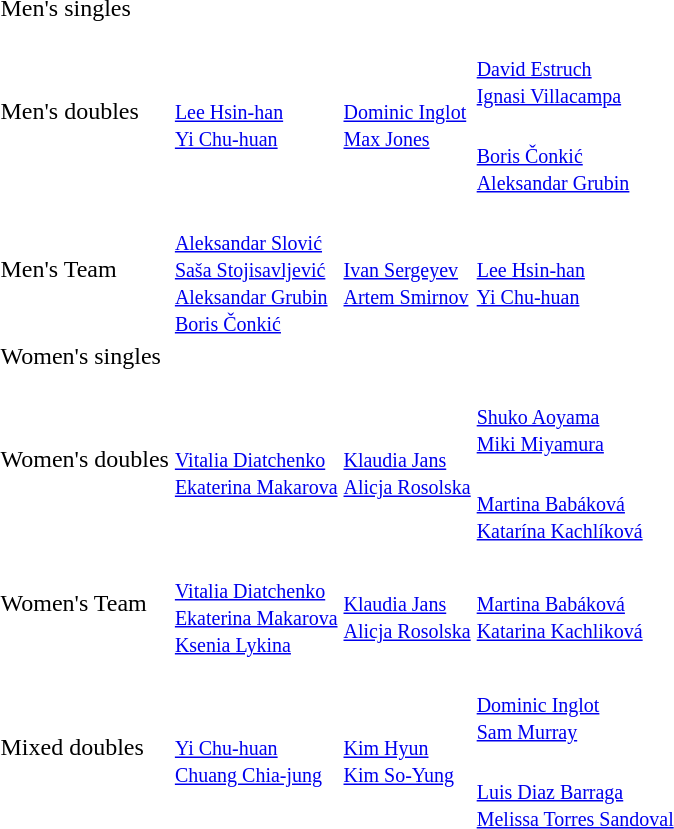<table>
<tr>
<td rowspan=2>Men's singles</td>
<td rowspan=2></td>
<td rowspan=2></td>
<td></td>
</tr>
<tr>
<td></td>
</tr>
<tr>
<td rowspan=2>Men's doubles</td>
<td rowspan=2> <br><small><a href='#'>Lee Hsin-han</a><br><a href='#'>Yi Chu-huan</a></small></td>
<td rowspan=2> <br><small><a href='#'>Dominic Inglot</a><br><a href='#'>Max Jones</a></small></td>
<td> <br><small><a href='#'>David Estruch</a><br><a href='#'>Ignasi Villacampa</a></small></td>
</tr>
<tr>
<td> <br><small><a href='#'>Boris Čonkić</a><br><a href='#'>Aleksandar Grubin</a></small></td>
</tr>
<tr>
<td>Men's Team</td>
<td> <br><small><a href='#'>Aleksandar Slović</a><br><a href='#'>Saša Stojisavljević</a><br><a href='#'>Aleksandar Grubin</a><br><a href='#'>Boris Čonkić</a></small></td>
<td> <br><small><a href='#'>Ivan Sergeyev</a><br><a href='#'>Artem Smirnov</a></small></td>
<td> <br><small><a href='#'>Lee Hsin-han</a><br><a href='#'>Yi Chu-huan</a></small></td>
</tr>
<tr>
<td rowspan=2>Women's singles</td>
<td rowspan=2></td>
<td rowspan=2></td>
<td></td>
</tr>
<tr>
<td></td>
</tr>
<tr>
<td rowspan=2>Women's doubles</td>
<td rowspan=2> <br><small><a href='#'>Vitalia Diatchenko</a><br><a href='#'>Ekaterina Makarova</a><br></small></td>
<td rowspan=2> <br><small><a href='#'>Klaudia Jans</a><br><a href='#'>Alicja Rosolska</a></small></td>
<td> <br><small><a href='#'>Shuko Aoyama</a><br><a href='#'>Miki Miyamura</a></small></td>
</tr>
<tr>
<td> <br><small><a href='#'>Martina Babáková</a><br><a href='#'>Katarína Kachlíková</a></small></td>
</tr>
<tr>
<td>Women's Team</td>
<td> <br><small><a href='#'>Vitalia Diatchenko</a><br><a href='#'>Ekaterina Makarova</a><br><a href='#'>Ksenia Lykina</a></small></td>
<td> <br><small><a href='#'>Klaudia Jans</a><br><a href='#'>Alicja Rosolska</a></small></td>
<td> <br><small><a href='#'>Martina Babáková</a><br><a href='#'>Katarina Kachliková</a></small></td>
</tr>
<tr>
<td rowspan=2>Mixed doubles</td>
<td rowspan=2> <br><small><a href='#'>Yi Chu-huan</a><br><a href='#'>Chuang Chia-jung</a></small></td>
<td rowspan=2> <br><small><a href='#'>Kim Hyun</a><br><a href='#'>Kim So-Yung</a></small></td>
<td> <br><small><a href='#'>Dominic Inglot</a><br><a href='#'>Sam Murray</a></small></td>
</tr>
<tr>
<td> <br><small><a href='#'>Luis Diaz Barraga</a><br><a href='#'>Melissa Torres Sandoval</a></small></td>
</tr>
<tr>
</tr>
</table>
